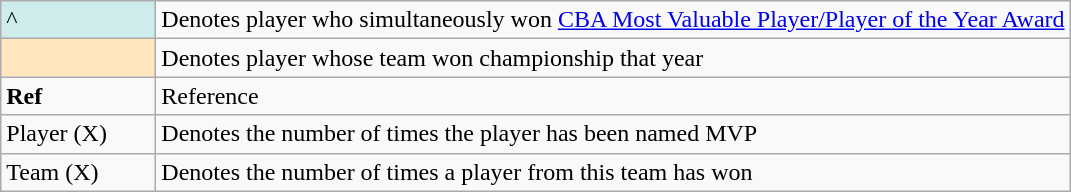<table class="wikitable">
<tr>
<td style="background-color:#CFECEC; border:1px solid #aaaaaa; width:6em">^</td>
<td>Denotes player who simultaneously won <a href='#'>CBA Most Valuable Player/Player of the Year Award</a></td>
</tr>
<tr>
<td style="background-color:#FFE6BD; border:1px solid #aaaaaa; width:6em"></td>
<td>Denotes player whose team won championship that year</td>
</tr>
<tr>
<td><strong>Ref</strong></td>
<td>Reference</td>
</tr>
<tr>
<td>Player (X)</td>
<td>Denotes the number of times the player has been named MVP</td>
</tr>
<tr>
<td>Team (X)</td>
<td>Denotes the number of times a player from this team has won</td>
</tr>
</table>
